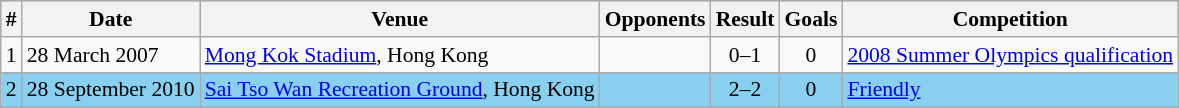<table class="wikitable" style="font-size:90%; text-align: left;">
<tr bgcolor="#CCCCCC" align="center">
<th>#</th>
<th>Date</th>
<th>Venue</th>
<th>Opponents</th>
<th>Result</th>
<th>Goals</th>
<th>Competition</th>
</tr>
<tr>
<td>1</td>
<td>28 March 2007</td>
<td><a href='#'>Mong Kok Stadium</a>, Hong Kong</td>
<td></td>
<td align="center">0–1</td>
<td align="center">0</td>
<td><a href='#'>2008 Summer Olympics qualification</a></td>
</tr>
<tr style="background-color:#89CFF0">
<td>2</td>
<td>28 September 2010</td>
<td><a href='#'>Sai Tso Wan Recreation Ground</a>, Hong Kong</td>
<td></td>
<td align=center>2–2</td>
<td align=center>0</td>
<td><a href='#'>Friendly</a></td>
</tr>
</table>
